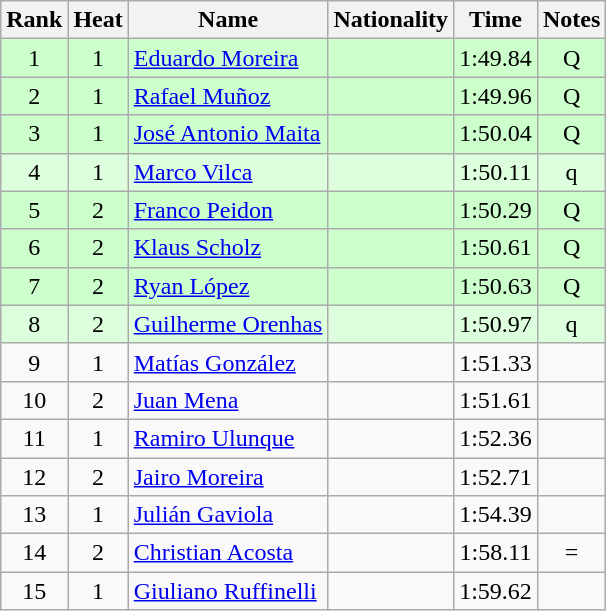<table class="wikitable sortable" style="text-align:center">
<tr>
<th>Rank</th>
<th>Heat</th>
<th>Name</th>
<th>Nationality</th>
<th>Time</th>
<th>Notes</th>
</tr>
<tr bgcolor=ccffcc>
<td>1</td>
<td>1</td>
<td align=left><a href='#'>Eduardo Moreira</a></td>
<td align=left></td>
<td>1:49.84</td>
<td>Q</td>
</tr>
<tr bgcolor=ccffcc>
<td>2</td>
<td>1</td>
<td align=left><a href='#'>Rafael Muñoz</a></td>
<td align=left></td>
<td>1:49.96</td>
<td>Q</td>
</tr>
<tr bgcolor=ccffcc>
<td>3</td>
<td>1</td>
<td align=left><a href='#'>José Antonio Maita</a></td>
<td align=left></td>
<td>1:50.04</td>
<td>Q</td>
</tr>
<tr bgcolor=ddffdd>
<td>4</td>
<td>1</td>
<td align=left><a href='#'>Marco Vilca</a></td>
<td align=left></td>
<td>1:50.11</td>
<td>q</td>
</tr>
<tr bgcolor=ccffcc>
<td>5</td>
<td>2</td>
<td align=left><a href='#'>Franco Peidon</a></td>
<td align=left></td>
<td>1:50.29</td>
<td>Q</td>
</tr>
<tr bgcolor=ccffcc>
<td>6</td>
<td>2</td>
<td align=left><a href='#'>Klaus Scholz</a></td>
<td align=left></td>
<td>1:50.61</td>
<td>Q</td>
</tr>
<tr bgcolor=ccffcc>
<td>7</td>
<td>2</td>
<td align=left><a href='#'>Ryan López</a></td>
<td align=left></td>
<td>1:50.63</td>
<td>Q</td>
</tr>
<tr bgcolor=ddffdd>
<td>8</td>
<td>2</td>
<td align=left><a href='#'>Guilherme Orenhas</a></td>
<td align=left></td>
<td>1:50.97</td>
<td>q</td>
</tr>
<tr>
<td>9</td>
<td>1</td>
<td align=left><a href='#'>Matías González</a></td>
<td align=left></td>
<td>1:51.33</td>
<td></td>
</tr>
<tr>
<td>10</td>
<td>2</td>
<td align=left><a href='#'>Juan Mena</a></td>
<td align=left></td>
<td>1:51.61</td>
<td></td>
</tr>
<tr>
<td>11</td>
<td>1</td>
<td align=left><a href='#'>Ramiro Ulunque</a></td>
<td align=left></td>
<td>1:52.36</td>
<td></td>
</tr>
<tr>
<td>12</td>
<td>2</td>
<td align=left><a href='#'>Jairo Moreira</a></td>
<td align=left></td>
<td>1:52.71</td>
<td></td>
</tr>
<tr>
<td>13</td>
<td>1</td>
<td align=left><a href='#'>Julián Gaviola</a></td>
<td align=left></td>
<td>1:54.39</td>
<td></td>
</tr>
<tr>
<td>14</td>
<td>2</td>
<td align=left><a href='#'>Christian Acosta</a></td>
<td align=left></td>
<td>1:58.11</td>
<td>=</td>
</tr>
<tr>
<td>15</td>
<td>1</td>
<td align=left><a href='#'>Giuliano Ruffinelli</a></td>
<td align=left></td>
<td>1:59.62</td>
<td></td>
</tr>
</table>
